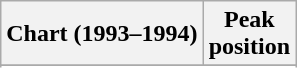<table class="wikitable sortable plainrowheaders" style="text-align:center">
<tr>
<th scope="col">Chart (1993–1994)</th>
<th scope="col">Peak<br>position</th>
</tr>
<tr>
</tr>
<tr>
</tr>
</table>
